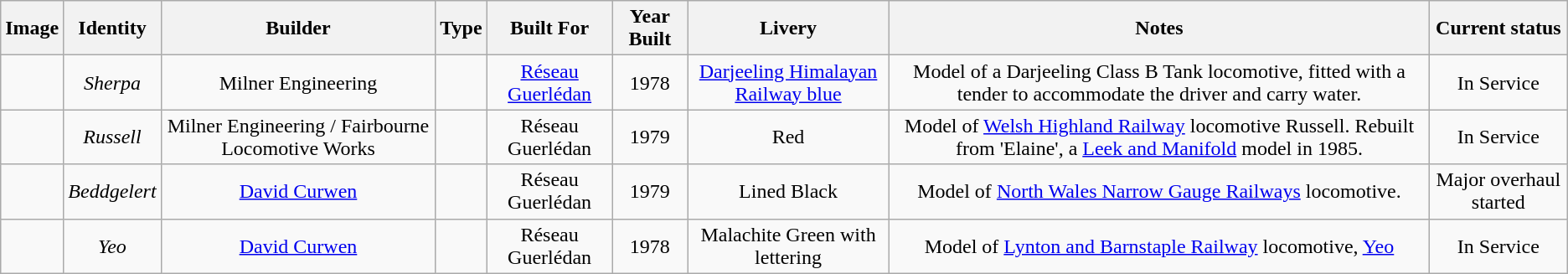<table class="sort wikitable sortable">
<tr>
<th>Image</th>
<th>Identity</th>
<th>Builder</th>
<th>Type</th>
<th>Built For</th>
<th>Year Built</th>
<th>Livery</th>
<th>Notes</th>
<th>Current status</th>
</tr>
<tr>
<td></td>
<td align=center><em>Sherpa</em></td>
<td align=center>Milner Engineering</td>
<td align=center></td>
<td align=center><a href='#'>Réseau Guerlédan</a></td>
<td align=center>1978</td>
<td align=center><a href='#'>Darjeeling Himalayan Railway blue</a></td>
<td align=center>Model of a Darjeeling Class B Tank locomotive, fitted with a tender to accommodate the driver and carry water.</td>
<td align=center>In Service</td>
</tr>
<tr>
<td></td>
<td align=center><em>Russell</em></td>
<td align=center>Milner Engineering / Fairbourne Locomotive Works</td>
<td align=center></td>
<td align=center>Réseau Guerlédan</td>
<td align=center>1979</td>
<td align=center>Red</td>
<td align=center>Model of <a href='#'>Welsh Highland Railway</a> locomotive Russell. Rebuilt from 'Elaine', a <a href='#'>Leek and Manifold</a> model in 1985.</td>
<td align=center>In Service</td>
</tr>
<tr>
<td></td>
<td align=center><em>Beddgelert</em></td>
<td align=center><a href='#'>David Curwen</a></td>
<td align=center></td>
<td align=center>Réseau Guerlédan</td>
<td align=center>1979</td>
<td align=center>Lined Black</td>
<td align=center>Model of <a href='#'>North Wales Narrow Gauge Railways</a> locomotive.</td>
<td align=center>Major overhaul started</td>
</tr>
<tr>
<td></td>
<td align=center><em>Yeo</em></td>
<td align=center><a href='#'>David Curwen</a></td>
<td align=center></td>
<td align=center>Réseau Guerlédan</td>
<td align=center>1978</td>
<td align=center>Malachite Green with lettering</td>
<td align=center>Model of <a href='#'>Lynton and Barnstaple Railway</a> locomotive, <a href='#'>Yeo</a></td>
<td align=center>In Service</td>
</tr>
</table>
